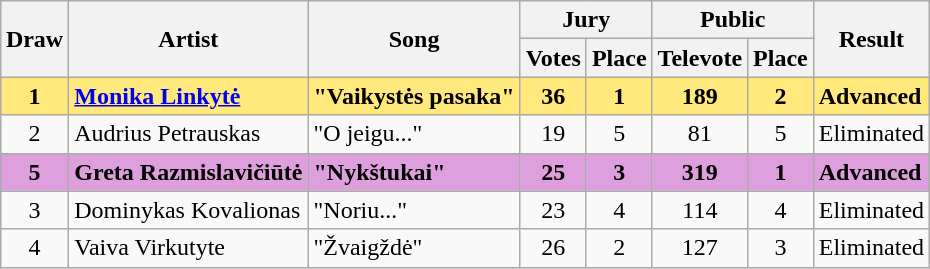<table class="sortable wikitable" style="margin: 1em auto 1em auto; text-align:center;">
<tr>
<th rowspan="2">Draw</th>
<th rowspan="2">Artist</th>
<th rowspan="2">Song</th>
<th colspan="2">Jury</th>
<th colspan="2">Public</th>
<th rowspan="2">Result</th>
</tr>
<tr>
<th>Votes</th>
<th>Place</th>
<th>Televote</th>
<th>Place</th>
</tr>
<tr style="font-weight:bold; background:#ffe87c;">
<td>1</td>
<td align="left"><a href='#'>Monika Linkytė</a></td>
<td align="left">"Vaikystės pasaka"</td>
<td>36</td>
<td>1</td>
<td>189</td>
<td>2</td>
<td align="left">Advanced</td>
</tr>
<tr>
<td>2</td>
<td align="left">Audrius Petrauskas</td>
<td align="left">"O jeigu..."</td>
<td>19</td>
<td>5</td>
<td>81</td>
<td>5</td>
<td align="left">Eliminated</td>
</tr>
<tr style="font-weight:bold; background:#DDA0DD;">
<td>5</td>
<td align="left">Greta Razmislavičiūtė</td>
<td align="left">"Nykštukai"</td>
<td>25</td>
<td>3</td>
<td>319</td>
<td>1</td>
<td align="left">Advanced</td>
</tr>
<tr>
<td>3</td>
<td align="left">Dominykas Kovalionas</td>
<td align="left">"Noriu..."</td>
<td>23</td>
<td>4</td>
<td>114</td>
<td>4</td>
<td align="left">Eliminated</td>
</tr>
<tr>
<td>4</td>
<td align="left">Vaiva Virkutyte</td>
<td align="left">"Žvaigždė"</td>
<td>26</td>
<td>2</td>
<td>127</td>
<td>3</td>
<td align="left">Eliminated</td>
</tr>
</table>
